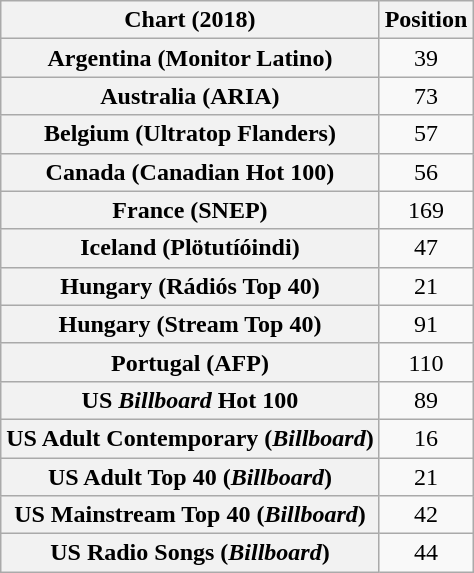<table class="wikitable sortable plainrowheaders" style="text-align:center">
<tr>
<th scope="col">Chart (2018)</th>
<th scope="col">Position</th>
</tr>
<tr>
<th scope="row">Argentina (Monitor Latino)</th>
<td>39</td>
</tr>
<tr>
<th scope="row">Australia (ARIA)</th>
<td>73</td>
</tr>
<tr>
<th scope="row">Belgium (Ultratop Flanders)</th>
<td>57</td>
</tr>
<tr>
<th scope="row">Canada (Canadian Hot 100)</th>
<td>56</td>
</tr>
<tr>
<th scope="row">France (SNEP)</th>
<td>169</td>
</tr>
<tr>
<th scope="row">Iceland (Plötutíóindi)</th>
<td>47</td>
</tr>
<tr>
<th scope="row">Hungary (Rádiós Top 40)</th>
<td>21</td>
</tr>
<tr>
<th scope="row">Hungary (Stream Top 40)</th>
<td>91</td>
</tr>
<tr>
<th scope="row">Portugal (AFP)</th>
<td>110</td>
</tr>
<tr>
<th scope="row">US <em>Billboard</em> Hot 100</th>
<td>89</td>
</tr>
<tr>
<th scope="row">US Adult Contemporary (<em>Billboard</em>)</th>
<td>16</td>
</tr>
<tr>
<th scope="row">US Adult Top 40 (<em>Billboard</em>)</th>
<td>21</td>
</tr>
<tr>
<th scope="row">US Mainstream Top 40 (<em>Billboard</em>)</th>
<td>42</td>
</tr>
<tr>
<th scope="row">US Radio Songs (<em>Billboard</em>)</th>
<td>44</td>
</tr>
</table>
